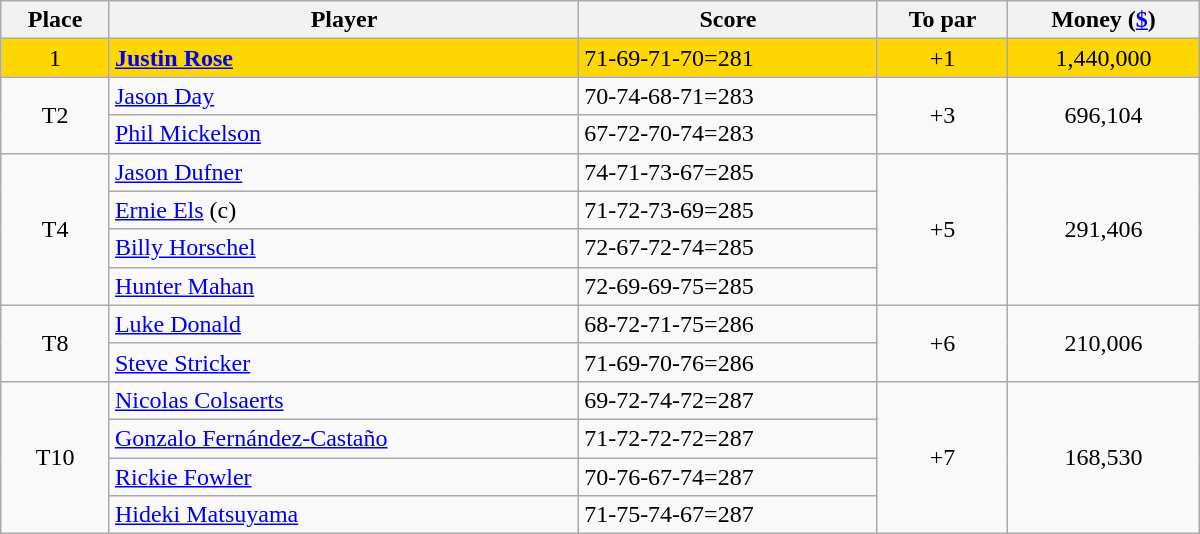<table class="wikitable" style="width:50em;margin-bottom:0;">
<tr>
<th>Place</th>
<th>Player</th>
<th>Score</th>
<th>To par</th>
<th>Money (<a href='#'>$</a>)</th>
</tr>
<tr style="background:gold">
<td align=center>1</td>
<td> <strong><a href='#'>Justin Rose</a></strong></td>
<td>71-69-71-70=281</td>
<td align=center>+1</td>
<td align=center>1,440,000</td>
</tr>
<tr>
<td align=center rowspan=2>T2</td>
<td> <a href='#'>Jason Day</a></td>
<td>70-74-68-71=283</td>
<td align=center rowspan=2>+3</td>
<td align=center rowspan=2>696,104</td>
</tr>
<tr>
<td> <a href='#'>Phil Mickelson</a></td>
<td>67-72-70-74=283</td>
</tr>
<tr>
<td align=center rowspan=4>T4</td>
<td> <a href='#'>Jason Dufner</a></td>
<td>74-71-73-67=285</td>
<td align=center rowspan=4>+5</td>
<td align=center rowspan=4>291,406</td>
</tr>
<tr>
<td> <a href='#'>Ernie Els</a> (c)</td>
<td>71-72-73-69=285</td>
</tr>
<tr>
<td> <a href='#'>Billy Horschel</a></td>
<td>72-67-72-74=285</td>
</tr>
<tr>
<td> <a href='#'>Hunter Mahan</a></td>
<td>72-69-69-75=285</td>
</tr>
<tr>
<td align=center rowspan=2>T8</td>
<td> <a href='#'>Luke Donald</a></td>
<td>68-72-71-75=286</td>
<td align=center rowspan=2>+6</td>
<td align=center rowspan=2>210,006</td>
</tr>
<tr>
<td> <a href='#'>Steve Stricker</a></td>
<td>71-69-70-76=286</td>
</tr>
<tr>
<td align=center rowspan=4>T10</td>
<td> <a href='#'>Nicolas Colsaerts</a></td>
<td>69-72-74-72=287</td>
<td align=center rowspan=4>+7</td>
<td align=center rowspan=4>168,530</td>
</tr>
<tr>
<td> <a href='#'>Gonzalo Fernández-Castaño</a></td>
<td>71-72-72-72=287</td>
</tr>
<tr>
<td> <a href='#'>Rickie Fowler</a></td>
<td>70-76-67-74=287</td>
</tr>
<tr>
<td> <a href='#'>Hideki Matsuyama</a></td>
<td>71-75-74-67=287</td>
</tr>
</table>
